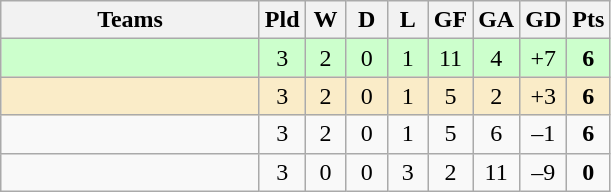<table class="wikitable" style="text-align: center;">
<tr>
<th width=165>Teams</th>
<th width=20>Pld</th>
<th width=20>W</th>
<th width=20>D</th>
<th width=20>L</th>
<th width=20>GF</th>
<th width=20>GA</th>
<th width=20>GD</th>
<th width=20>Pts</th>
</tr>
<tr align=center style="background:#ccffcc;">
<td style="text-align:left;"></td>
<td>3</td>
<td>2</td>
<td>0</td>
<td>1</td>
<td>11</td>
<td>4</td>
<td>+7</td>
<td><strong>6</strong></td>
</tr>
<tr align=center style="background:#faecc8;">
<td style="text-align:left;"></td>
<td>3</td>
<td>2</td>
<td>0</td>
<td>1</td>
<td>5</td>
<td>2</td>
<td>+3</td>
<td><strong>6</strong></td>
</tr>
<tr align=center>
<td style="text-align:left;"></td>
<td>3</td>
<td>2</td>
<td>0</td>
<td>1</td>
<td>5</td>
<td>6</td>
<td>–1</td>
<td><strong>6</strong></td>
</tr>
<tr align=center>
<td style="text-align:left;"></td>
<td>3</td>
<td>0</td>
<td>0</td>
<td>3</td>
<td>2</td>
<td>11</td>
<td>–9</td>
<td><strong>0</strong></td>
</tr>
</table>
